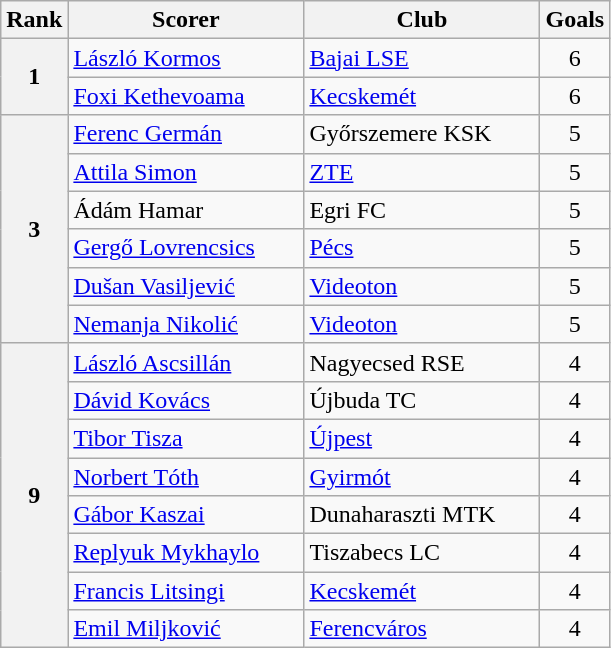<table class="wikitable" style="text-align:center">
<tr>
<th>Rank</th>
<th>Scorer</th>
<th>Club</th>
<th>Goals</th>
</tr>
<tr>
<th rowspan="2">1</th>
<td width="150" align="left"> <a href='#'>László Kormos</a></td>
<td width="150" align="left"><a href='#'>Bajai LSE</a></td>
<td>6</td>
</tr>
<tr>
<td width="150" align="left"> <a href='#'>Foxi Kethevoama</a></td>
<td width="150" align="left"><a href='#'>Kecskemét</a></td>
<td>6</td>
</tr>
<tr>
<th rowspan="6">3</th>
<td align="left"> <a href='#'>Ferenc Germán</a></td>
<td align="left">Győrszemere KSK</td>
<td>5</td>
</tr>
<tr>
<td align="left"> <a href='#'>Attila Simon</a></td>
<td align="left"><a href='#'>ZTE</a></td>
<td>5</td>
</tr>
<tr>
<td align="left"> Ádám Hamar</td>
<td align="left">Egri FC</td>
<td>5</td>
</tr>
<tr>
<td align="left"> <a href='#'>Gergő Lovrencsics</a></td>
<td align="left"><a href='#'>Pécs</a></td>
<td>5</td>
</tr>
<tr>
<td align="left"> <a href='#'>Dušan Vasiljević</a></td>
<td align="left"><a href='#'>Videoton</a></td>
<td>5</td>
</tr>
<tr>
<td align="left"> <a href='#'>Nemanja Nikolić</a></td>
<td align="left"><a href='#'>Videoton</a></td>
<td>5</td>
</tr>
<tr>
<th rowspan="8">9</th>
<td align="left"> <a href='#'>László Ascsillán</a></td>
<td align="left">Nagyecsed RSE</td>
<td>4</td>
</tr>
<tr>
<td align="left"> <a href='#'>Dávid Kovács</a></td>
<td align="left">Újbuda TC</td>
<td>4</td>
</tr>
<tr>
<td align="left"> <a href='#'>Tibor Tisza</a></td>
<td align="left"><a href='#'>Újpest</a></td>
<td>4</td>
</tr>
<tr>
<td align="left"> <a href='#'>Norbert Tóth</a></td>
<td align="left"><a href='#'>Gyirmót</a></td>
<td>4</td>
</tr>
<tr>
<td align="left"> <a href='#'>Gábor Kaszai</a></td>
<td align="left">Dunaharaszti MTK</td>
<td>4</td>
</tr>
<tr>
<td align="left"> <a href='#'>Replyuk Mykhaylo</a></td>
<td align="left">Tiszabecs LC</td>
<td>4</td>
</tr>
<tr>
<td align="left"> <a href='#'>Francis Litsingi</a></td>
<td align="left"><a href='#'>Kecskemét</a></td>
<td>4</td>
</tr>
<tr>
<td align="left"> <a href='#'>Emil Miljković</a></td>
<td align="left"><a href='#'>Ferencváros</a></td>
<td>4</td>
</tr>
</table>
